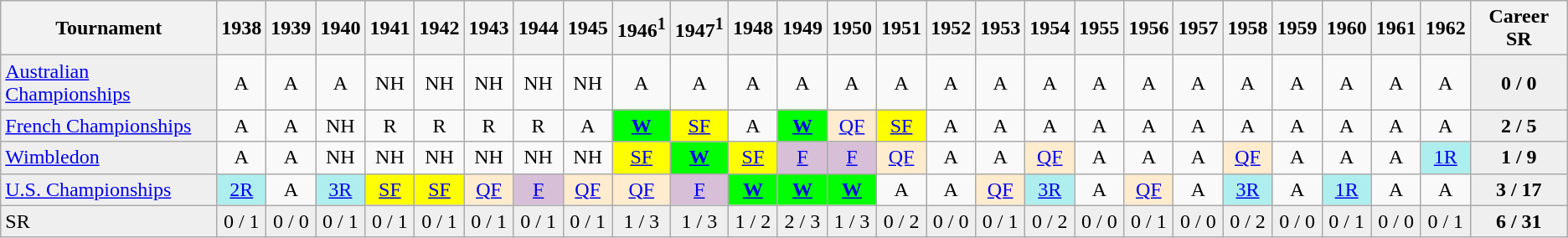<table class="wikitable">
<tr>
<th>Tournament</th>
<th>1938</th>
<th>1939</th>
<th>1940</th>
<th>1941</th>
<th>1942</th>
<th>1943</th>
<th>1944</th>
<th>1945</th>
<th>1946<sup>1</sup></th>
<th>1947<sup>1</sup></th>
<th>1948</th>
<th>1949</th>
<th>1950</th>
<th>1951</th>
<th>1952</th>
<th>1953</th>
<th>1954</th>
<th>1955</th>
<th>1956</th>
<th>1957</th>
<th>1958</th>
<th>1959</th>
<th>1960</th>
<th>1961</th>
<th>1962</th>
<th>Career SR</th>
</tr>
<tr>
<td style="background:#EFEFEF;"><a href='#'>Australian Championships</a></td>
<td align="center">A</td>
<td align="center">A</td>
<td align="center">A</td>
<td align="center">NH</td>
<td align="center">NH</td>
<td align="center">NH</td>
<td align="center">NH</td>
<td align="center">NH</td>
<td align="center">A</td>
<td align="center">A</td>
<td align="center">A</td>
<td align="center">A</td>
<td align="center">A</td>
<td align="center">A</td>
<td align="center">A</td>
<td align="center">A</td>
<td align="center">A</td>
<td align="center">A</td>
<td align="center">A</td>
<td align="center">A</td>
<td align="center">A</td>
<td align="center">A</td>
<td align="center">A</td>
<td align="center">A</td>
<td align="center">A</td>
<td align="center" style="background:#EFEFEF;"><strong>0 / 0</strong></td>
</tr>
<tr>
<td style="background:#EFEFEF;"><a href='#'>French Championships</a></td>
<td align="center">A</td>
<td align="center">A</td>
<td align="center">NH</td>
<td align="center">R</td>
<td align="center">R</td>
<td align="center">R</td>
<td align="center">R</td>
<td align="center">A</td>
<td align="center" style="background:#00ff00;"><strong><a href='#'>W</a></strong></td>
<td align="center" style="background:yellow;"><a href='#'>SF</a></td>
<td align="center">A</td>
<td align="center" style="background:#00ff00;"><strong><a href='#'>W</a></strong></td>
<td align="center" style="background:#ffebcd;"><a href='#'>QF</a></td>
<td align="center" style="background:yellow;"><a href='#'>SF</a></td>
<td align="center">A</td>
<td align="center">A</td>
<td align="center">A</td>
<td align="center">A</td>
<td align="center">A</td>
<td align="center">A</td>
<td align="center">A</td>
<td align="center">A</td>
<td align="center">A</td>
<td align="center">A</td>
<td align="center">A</td>
<td align="center" style="background:#EFEFEF;"><strong>2 / 5</strong></td>
</tr>
<tr>
<td style="background:#EFEFEF;"><a href='#'>Wimbledon</a></td>
<td align="center">A</td>
<td align="center">A</td>
<td align="center">NH</td>
<td align="center">NH</td>
<td align="center">NH</td>
<td align="center">NH</td>
<td align="center">NH</td>
<td align="center">NH</td>
<td align="center" style="background:yellow;"><a href='#'>SF</a></td>
<td align="center" style="background:#00ff00;"><strong><a href='#'>W</a></strong></td>
<td align="center" style="background:yellow;"><a href='#'>SF</a></td>
<td align="center" style="background:#D8BFD8;"><a href='#'>F</a></td>
<td align="center" style="background:#D8BFD8;"><a href='#'>F</a></td>
<td align="center" style="background:#ffebcd;"><a href='#'>QF</a></td>
<td align="center">A</td>
<td align="center">A</td>
<td align="center" style="background:#ffebcd;"><a href='#'>QF</a></td>
<td align="center">A</td>
<td align="center">A</td>
<td align="center">A</td>
<td align="center" style="background:#ffebcd;"><a href='#'>QF</a></td>
<td align="center">A</td>
<td align="center">A</td>
<td align="center">A</td>
<td align="center" style="background:#afeeee;"><a href='#'>1R</a></td>
<td align="center" style="background:#EFEFEF;"><strong>1 / 9</strong></td>
</tr>
<tr>
<td style="background:#EFEFEF;"><a href='#'>U.S. Championships</a></td>
<td align="center" style="background:#afeeee;"><a href='#'>2R</a></td>
<td align="center">A</td>
<td align="center" style="background:#afeeee;"><a href='#'>3R</a></td>
<td align="center" style="background:yellow;"><a href='#'>SF</a></td>
<td align="center" style="background:yellow;"><a href='#'>SF</a></td>
<td align="center" style="background:#ffebcd;"><a href='#'>QF</a></td>
<td align="center" style="background:#D8BFD8;"><a href='#'>F</a></td>
<td align="center" style="background:#ffebcd;"><a href='#'>QF</a></td>
<td align="center" style="background:#ffebcd;"><a href='#'>QF</a></td>
<td align="center" style="background:#D8BFD8;"><a href='#'>F</a></td>
<td align="center" style="background:#00ff00;"><strong><a href='#'>W</a></strong></td>
<td align="center" style="background:#00ff00;"><strong><a href='#'>W</a></strong></td>
<td align="center" style="background:#00ff00;"><strong><a href='#'>W</a></strong></td>
<td align="center">A</td>
<td align="center">A</td>
<td align="center" style="background:#ffebcd;"><a href='#'>QF</a></td>
<td align="center" style="background:#afeeee;"><a href='#'>3R</a></td>
<td align="center">A</td>
<td align="center" style="background:#ffebcd;"><a href='#'>QF</a></td>
<td align="center">A</td>
<td align="center" style="background:#afeeee;"><a href='#'>3R</a></td>
<td align="center">A</td>
<td align="center" style="background:#afeeee;"><a href='#'>1R</a></td>
<td align="center">A</td>
<td align="center">A</td>
<td align="center" style="background:#EFEFEF;"><strong>3 / 17</strong></td>
</tr>
<tr>
<td style="background:#EFEFEF;">SR</td>
<td align="center" style="background:#EFEFEF;">0 / 1</td>
<td align="center" style="background:#EFEFEF;">0 / 0</td>
<td align="center" style="background:#EFEFEF;">0 / 1</td>
<td align="center" style="background:#EFEFEF;">0 / 1</td>
<td align="center" style="background:#EFEFEF;">0 / 1</td>
<td align="center" style="background:#EFEFEF;">0 / 1</td>
<td align="center" style="background:#EFEFEF;">0 / 1</td>
<td align="center" style="background:#EFEFEF;">0 / 1</td>
<td align="center" style="background:#EFEFEF;">1 / 3</td>
<td align="center" style="background:#EFEFEF;">1 / 3</td>
<td align="center" style="background:#EFEFEF;">1 / 2</td>
<td align="center" style="background:#EFEFEF;">2 / 3</td>
<td align="center" style="background:#EFEFEF;">1 / 3</td>
<td align="center" style="background:#EFEFEF;">0 / 2</td>
<td align="center" style="background:#EFEFEF;">0 / 0</td>
<td align="center" style="background:#EFEFEF;">0 / 1</td>
<td align="center" style="background:#EFEFEF;">0 / 2</td>
<td align="center" style="background:#EFEFEF;">0 / 0</td>
<td align="center" style="background:#EFEFEF;">0 / 1</td>
<td align="center" style="background:#EFEFEF;">0 / 0</td>
<td align="center" style="background:#EFEFEF;">0 / 2</td>
<td align="center" style="background:#EFEFEF;">0 / 0</td>
<td align="center" style="background:#EFEFEF;">0 / 1</td>
<td align="center" style="background:#EFEFEF;">0 / 0</td>
<td align="center" style="background:#EFEFEF;">0 / 1</td>
<td align="center" style="background:#EFEFEF;"><strong>6 / 31</strong></td>
</tr>
</table>
